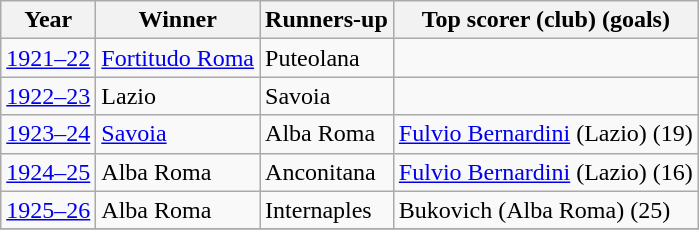<table class="wikitable">
<tr>
<th>Year</th>
<th>Winner</th>
<th>Runners-up</th>
<th>Top scorer (club) (goals)</th>
</tr>
<tr>
<td><a href='#'>1921–22</a></td>
<td><a href='#'>Fortitudo Roma</a></td>
<td>Puteolana</td>
<td></td>
</tr>
<tr>
<td><a href='#'>1922–23</a></td>
<td>Lazio</td>
<td>Savoia</td>
<td></td>
</tr>
<tr>
<td><a href='#'>1923–24</a></td>
<td><a href='#'>Savoia</a></td>
<td>Alba Roma</td>
<td><a href='#'>Fulvio Bernardini</a> (Lazio) (19)</td>
</tr>
<tr>
<td><a href='#'>1924–25</a></td>
<td>Alba Roma</td>
<td>Anconitana</td>
<td><a href='#'>Fulvio Bernardini</a> (Lazio) (16)</td>
</tr>
<tr>
<td><a href='#'>1925–26</a></td>
<td>Alba Roma</td>
<td>Internaples</td>
<td>Bukovich (Alba Roma) (25)</td>
</tr>
<tr>
</tr>
</table>
